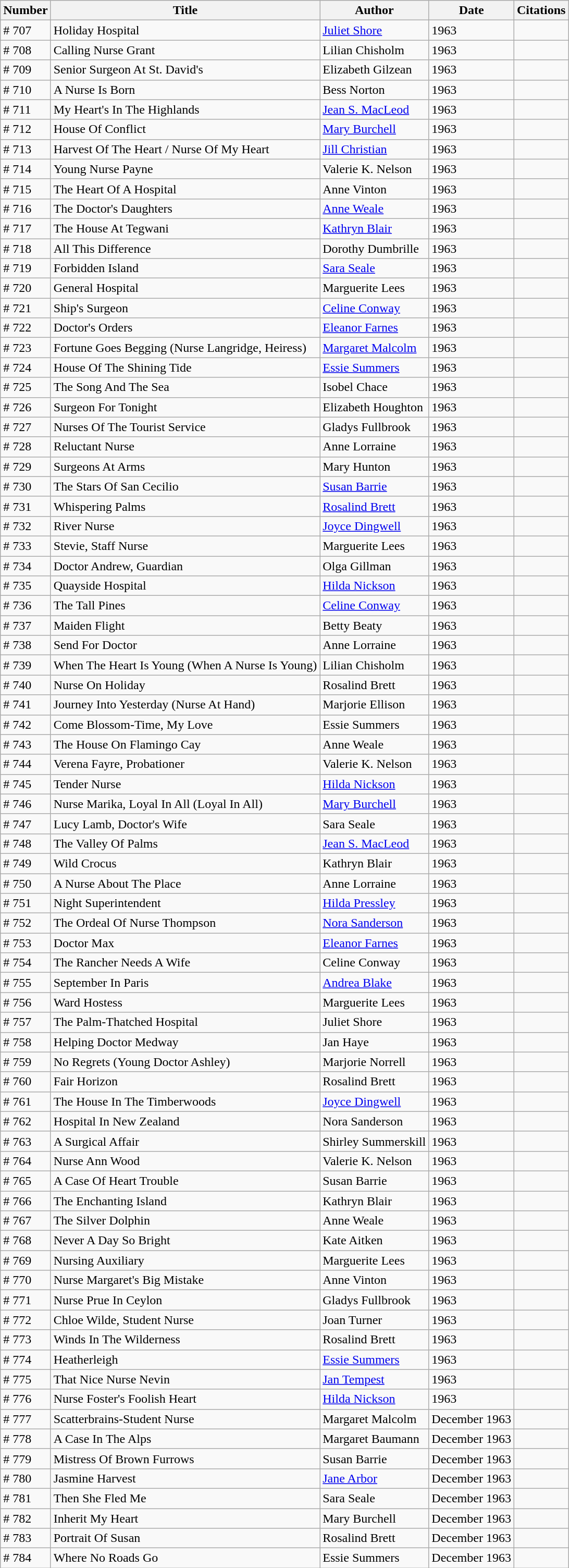<table class="wikitable">
<tr>
<th>Number</th>
<th>Title</th>
<th>Author</th>
<th>Date</th>
<th>Citations</th>
</tr>
<tr>
<td># 707</td>
<td>Holiday Hospital</td>
<td><a href='#'>Juliet Shore</a></td>
<td>1963</td>
<td></td>
</tr>
<tr>
<td># 708</td>
<td>Calling Nurse Grant</td>
<td>Lilian Chisholm</td>
<td>1963</td>
<td></td>
</tr>
<tr>
<td># 709</td>
<td>Senior Surgeon At St. David's</td>
<td>Elizabeth Gilzean</td>
<td>1963</td>
<td></td>
</tr>
<tr>
<td># 710</td>
<td>A Nurse Is Born</td>
<td>Bess Norton</td>
<td>1963</td>
<td></td>
</tr>
<tr>
<td># 711</td>
<td>My Heart's In The Highlands</td>
<td><a href='#'>Jean S. MacLeod</a></td>
<td>1963</td>
<td></td>
</tr>
<tr>
<td># 712</td>
<td>House Of Conflict</td>
<td><a href='#'>Mary Burchell</a></td>
<td>1963</td>
<td></td>
</tr>
<tr>
<td># 713</td>
<td>Harvest Of The Heart / Nurse Of My Heart</td>
<td><a href='#'>Jill Christian</a></td>
<td>1963</td>
<td></td>
</tr>
<tr>
<td># 714</td>
<td>Young Nurse Payne</td>
<td>Valerie K. Nelson</td>
<td>1963</td>
<td></td>
</tr>
<tr>
<td># 715</td>
<td>The Heart Of A Hospital</td>
<td>Anne Vinton</td>
<td>1963</td>
<td></td>
</tr>
<tr>
<td># 716</td>
<td>The Doctor's Daughters</td>
<td><a href='#'>Anne Weale</a></td>
<td>1963</td>
<td></td>
</tr>
<tr>
<td># 717</td>
<td>The House At Tegwani</td>
<td><a href='#'>Kathryn Blair</a></td>
<td>1963</td>
<td></td>
</tr>
<tr>
<td># 718</td>
<td>All This Difference</td>
<td>Dorothy Dumbrille</td>
<td>1963</td>
<td></td>
</tr>
<tr>
<td># 719</td>
<td>Forbidden Island</td>
<td><a href='#'>Sara Seale</a></td>
<td>1963</td>
<td></td>
</tr>
<tr>
<td># 720</td>
<td>General Hospital</td>
<td>Marguerite Lees</td>
<td>1963</td>
<td></td>
</tr>
<tr>
<td># 721</td>
<td>Ship's Surgeon</td>
<td><a href='#'>Celine Conway</a></td>
<td>1963</td>
<td></td>
</tr>
<tr>
<td># 722</td>
<td>Doctor's Orders</td>
<td><a href='#'>Eleanor Farnes</a></td>
<td>1963</td>
<td></td>
</tr>
<tr>
<td># 723</td>
<td>Fortune Goes Begging (Nurse Langridge, Heiress)</td>
<td><a href='#'>Margaret Malcolm</a></td>
<td>1963</td>
<td></td>
</tr>
<tr>
<td># 724</td>
<td>House Of The Shining Tide</td>
<td><a href='#'>Essie Summers</a></td>
<td>1963</td>
<td></td>
</tr>
<tr>
<td># 725</td>
<td>The Song And The Sea</td>
<td>Isobel Chace</td>
<td>1963</td>
<td></td>
</tr>
<tr>
<td># 726</td>
<td>Surgeon For Tonight</td>
<td>Elizabeth Houghton</td>
<td>1963</td>
<td></td>
</tr>
<tr>
<td># 727</td>
<td>Nurses Of The Tourist Service</td>
<td>Gladys Fullbrook</td>
<td>1963</td>
<td></td>
</tr>
<tr>
<td># 728</td>
<td>Reluctant Nurse</td>
<td>Anne Lorraine</td>
<td>1963</td>
<td></td>
</tr>
<tr>
<td># 729</td>
<td>Surgeons At Arms</td>
<td>Mary Hunton</td>
<td>1963</td>
<td></td>
</tr>
<tr>
<td># 730</td>
<td>The Stars Of San Cecilio</td>
<td><a href='#'>Susan Barrie</a></td>
<td>1963</td>
<td></td>
</tr>
<tr>
<td># 731</td>
<td>Whispering Palms</td>
<td><a href='#'>Rosalind Brett</a></td>
<td>1963</td>
<td></td>
</tr>
<tr>
<td># 732</td>
<td>River Nurse</td>
<td><a href='#'>Joyce Dingwell</a></td>
<td>1963</td>
<td></td>
</tr>
<tr>
<td># 733</td>
<td>Stevie, Staff Nurse</td>
<td>Marguerite Lees</td>
<td>1963</td>
<td></td>
</tr>
<tr>
<td># 734</td>
<td>Doctor Andrew, Guardian</td>
<td>Olga Gillman</td>
<td>1963</td>
<td></td>
</tr>
<tr>
<td># 735</td>
<td>Quayside Hospital</td>
<td><a href='#'>Hilda Nickson</a></td>
<td>1963</td>
<td></td>
</tr>
<tr>
<td># 736</td>
<td>The Tall Pines</td>
<td><a href='#'>Celine Conway</a></td>
<td>1963</td>
<td></td>
</tr>
<tr>
<td># 737</td>
<td>Maiden Flight</td>
<td>Betty Beaty</td>
<td>1963</td>
<td></td>
</tr>
<tr>
<td># 738</td>
<td>Send For Doctor</td>
<td>Anne Lorraine</td>
<td>1963</td>
<td></td>
</tr>
<tr>
<td># 739</td>
<td>When The Heart Is Young (When A Nurse Is Young)</td>
<td>Lilian Chisholm</td>
<td>1963</td>
<td></td>
</tr>
<tr>
<td># 740</td>
<td>Nurse On Holiday</td>
<td>Rosalind Brett</td>
<td>1963</td>
<td></td>
</tr>
<tr>
<td># 741</td>
<td>Journey Into Yesterday (Nurse At Hand)</td>
<td>Marjorie Ellison</td>
<td>1963</td>
<td></td>
</tr>
<tr>
<td># 742</td>
<td>Come Blossom-Time, My Love</td>
<td>Essie Summers</td>
<td>1963</td>
<td></td>
</tr>
<tr>
<td># 743</td>
<td>The House On Flamingo Cay</td>
<td>Anne Weale</td>
<td>1963</td>
<td></td>
</tr>
<tr>
<td># 744</td>
<td>Verena Fayre, Probationer</td>
<td>Valerie K. Nelson</td>
<td>1963</td>
<td></td>
</tr>
<tr>
<td># 745</td>
<td>Tender Nurse</td>
<td><a href='#'>Hilda Nickson</a></td>
<td>1963</td>
<td></td>
</tr>
<tr>
<td># 746</td>
<td>Nurse Marika, Loyal In All (Loyal In All)</td>
<td><a href='#'>Mary Burchell</a></td>
<td>1963</td>
<td></td>
</tr>
<tr>
<td># 747</td>
<td>Lucy Lamb, Doctor's Wife</td>
<td>Sara Seale</td>
<td>1963</td>
<td></td>
</tr>
<tr>
<td># 748</td>
<td>The Valley Of Palms</td>
<td><a href='#'>Jean S. MacLeod</a></td>
<td>1963</td>
<td></td>
</tr>
<tr>
<td># 749</td>
<td>Wild Crocus</td>
<td>Kathryn Blair</td>
<td>1963</td>
<td></td>
</tr>
<tr>
<td># 750</td>
<td>A Nurse About The Place</td>
<td>Anne Lorraine</td>
<td>1963</td>
<td></td>
</tr>
<tr>
<td># 751</td>
<td>Night Superintendent</td>
<td><a href='#'>Hilda Pressley</a></td>
<td>1963</td>
<td></td>
</tr>
<tr>
<td># 752</td>
<td>The Ordeal Of Nurse Thompson</td>
<td><a href='#'>Nora Sanderson</a></td>
<td>1963</td>
<td></td>
</tr>
<tr>
<td># 753</td>
<td>Doctor Max</td>
<td><a href='#'>Eleanor Farnes</a></td>
<td>1963</td>
<td></td>
</tr>
<tr>
<td># 754</td>
<td>The Rancher Needs A Wife</td>
<td>Celine Conway</td>
<td>1963</td>
<td></td>
</tr>
<tr>
<td># 755</td>
<td>September In Paris</td>
<td><a href='#'>Andrea Blake</a></td>
<td>1963</td>
<td></td>
</tr>
<tr>
<td># 756</td>
<td>Ward Hostess</td>
<td>Marguerite Lees</td>
<td>1963</td>
<td></td>
</tr>
<tr>
<td># 757</td>
<td>The Palm-Thatched Hospital</td>
<td>Juliet Shore</td>
<td>1963</td>
<td></td>
</tr>
<tr>
<td># 758</td>
<td>Helping Doctor Medway</td>
<td>Jan Haye</td>
<td>1963</td>
<td></td>
</tr>
<tr>
<td># 759</td>
<td>No Regrets (Young Doctor Ashley)</td>
<td>Marjorie Norrell</td>
<td>1963</td>
<td></td>
</tr>
<tr>
<td># 760</td>
<td>Fair Horizon</td>
<td>Rosalind Brett</td>
<td>1963</td>
<td></td>
</tr>
<tr>
<td># 761</td>
<td>The House In The Timberwoods</td>
<td><a href='#'>Joyce Dingwell</a></td>
<td>1963</td>
<td></td>
</tr>
<tr>
<td># 762</td>
<td>Hospital In New Zealand</td>
<td>Nora Sanderson</td>
<td>1963</td>
<td></td>
</tr>
<tr>
<td># 763</td>
<td>A Surgical Affair</td>
<td>Shirley Summerskill</td>
<td>1963</td>
<td></td>
</tr>
<tr>
<td># 764</td>
<td>Nurse Ann Wood</td>
<td>Valerie K. Nelson</td>
<td>1963</td>
<td></td>
</tr>
<tr>
<td># 765</td>
<td>A Case Of Heart Trouble</td>
<td>Susan Barrie</td>
<td>1963</td>
<td></td>
</tr>
<tr>
<td># 766</td>
<td>The Enchanting Island</td>
<td>Kathryn Blair</td>
<td>1963</td>
<td></td>
</tr>
<tr>
<td># 767</td>
<td>The Silver Dolphin</td>
<td>Anne Weale</td>
<td>1963</td>
<td></td>
</tr>
<tr>
<td># 768</td>
<td>Never A Day So Bright</td>
<td>Kate Aitken</td>
<td>1963</td>
<td></td>
</tr>
<tr>
<td># 769</td>
<td>Nursing Auxiliary</td>
<td>Marguerite Lees</td>
<td>1963</td>
<td></td>
</tr>
<tr>
<td># 770</td>
<td>Nurse Margaret's Big Mistake</td>
<td>Anne Vinton</td>
<td>1963</td>
<td></td>
</tr>
<tr>
<td># 771</td>
<td>Nurse Prue In Ceylon</td>
<td>Gladys Fullbrook</td>
<td>1963</td>
<td></td>
</tr>
<tr>
<td># 772</td>
<td>Chloe Wilde, Student Nurse</td>
<td>Joan Turner</td>
<td>1963</td>
<td></td>
</tr>
<tr>
<td># 773</td>
<td>Winds In The Wilderness</td>
<td>Rosalind Brett</td>
<td>1963</td>
<td></td>
</tr>
<tr>
<td># 774</td>
<td>Heatherleigh</td>
<td><a href='#'>Essie Summers</a></td>
<td>1963</td>
<td></td>
</tr>
<tr>
<td># 775</td>
<td>That Nice Nurse Nevin</td>
<td><a href='#'>Jan Tempest</a></td>
<td>1963</td>
<td></td>
</tr>
<tr>
<td># 776</td>
<td>Nurse Foster's Foolish Heart</td>
<td><a href='#'>Hilda Nickson</a></td>
<td>1963</td>
<td></td>
</tr>
<tr>
<td># 777</td>
<td>Scatterbrains-Student Nurse</td>
<td>Margaret Malcolm</td>
<td>December 1963</td>
<td></td>
</tr>
<tr>
<td># 778</td>
<td>A Case In The Alps</td>
<td>Margaret Baumann</td>
<td>December 1963</td>
<td></td>
</tr>
<tr>
<td># 779</td>
<td>Mistress Of Brown Furrows</td>
<td>Susan Barrie</td>
<td>December 1963</td>
<td></td>
</tr>
<tr>
<td># 780</td>
<td>Jasmine Harvest</td>
<td><a href='#'>Jane Arbor</a></td>
<td>December 1963</td>
<td></td>
</tr>
<tr>
<td># 781</td>
<td>Then She Fled Me</td>
<td>Sara Seale</td>
<td>December 1963</td>
<td></td>
</tr>
<tr>
<td># 782</td>
<td>Inherit My Heart</td>
<td>Mary Burchell</td>
<td>December 1963</td>
<td></td>
</tr>
<tr>
<td># 783</td>
<td>Portrait Of Susan</td>
<td>Rosalind Brett</td>
<td>December 1963</td>
<td></td>
</tr>
<tr>
<td># 784</td>
<td>Where No Roads Go</td>
<td>Essie Summers</td>
<td>December 1963</td>
<td></td>
</tr>
</table>
